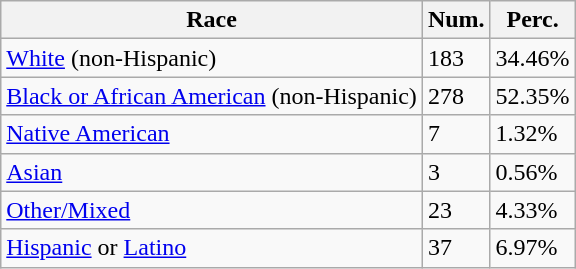<table class="wikitable">
<tr>
<th>Race</th>
<th>Num.</th>
<th>Perc.</th>
</tr>
<tr>
<td><a href='#'>White</a> (non-Hispanic)</td>
<td>183</td>
<td>34.46%</td>
</tr>
<tr>
<td><a href='#'>Black or African American</a> (non-Hispanic)</td>
<td>278</td>
<td>52.35%</td>
</tr>
<tr>
<td><a href='#'>Native American</a></td>
<td>7</td>
<td>1.32%</td>
</tr>
<tr>
<td><a href='#'>Asian</a></td>
<td>3</td>
<td>0.56%</td>
</tr>
<tr>
<td><a href='#'>Other/Mixed</a></td>
<td>23</td>
<td>4.33%</td>
</tr>
<tr>
<td><a href='#'>Hispanic</a> or <a href='#'>Latino</a></td>
<td>37</td>
<td>6.97%</td>
</tr>
</table>
